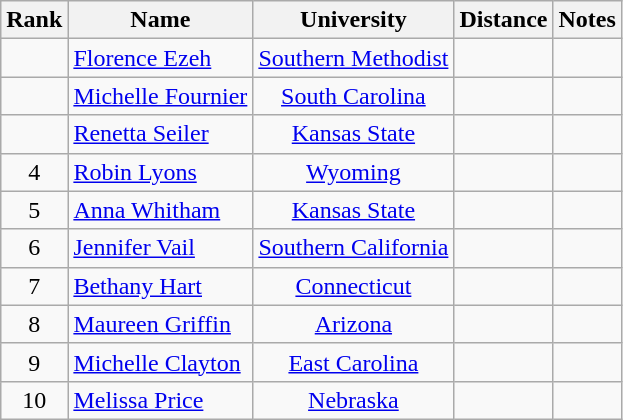<table class="wikitable sortable" style="text-align:center">
<tr>
<th>Rank</th>
<th>Name</th>
<th>University</th>
<th>Distance</th>
<th>Notes</th>
</tr>
<tr>
<td></td>
<td align=left><a href='#'>Florence Ezeh</a> </td>
<td><a href='#'>Southern Methodist</a></td>
<td></td>
<td></td>
</tr>
<tr>
<td></td>
<td align=left><a href='#'>Michelle Fournier</a> </td>
<td><a href='#'>South Carolina</a></td>
<td></td>
<td></td>
</tr>
<tr>
<td></td>
<td align=left><a href='#'>Renetta Seiler</a></td>
<td><a href='#'>Kansas State</a></td>
<td></td>
<td></td>
</tr>
<tr>
<td>4</td>
<td align=left><a href='#'>Robin Lyons</a></td>
<td><a href='#'>Wyoming</a></td>
<td></td>
<td></td>
</tr>
<tr>
<td>5</td>
<td align=left><a href='#'>Anna Whitham</a></td>
<td><a href='#'>Kansas State</a></td>
<td></td>
<td></td>
</tr>
<tr>
<td>6</td>
<td align=left><a href='#'>Jennifer Vail</a></td>
<td><a href='#'>Southern California</a></td>
<td></td>
<td></td>
</tr>
<tr>
<td>7</td>
<td align=left><a href='#'>Bethany Hart</a></td>
<td><a href='#'>Connecticut</a></td>
<td></td>
<td></td>
</tr>
<tr>
<td>8</td>
<td align=left><a href='#'>Maureen Griffin</a></td>
<td><a href='#'>Arizona</a></td>
<td></td>
<td></td>
</tr>
<tr>
<td>9</td>
<td align=left><a href='#'>Michelle Clayton</a></td>
<td><a href='#'>East Carolina</a></td>
<td></td>
<td></td>
</tr>
<tr>
<td>10</td>
<td align=left><a href='#'>Melissa Price</a></td>
<td><a href='#'>Nebraska</a></td>
<td></td>
<td></td>
</tr>
</table>
